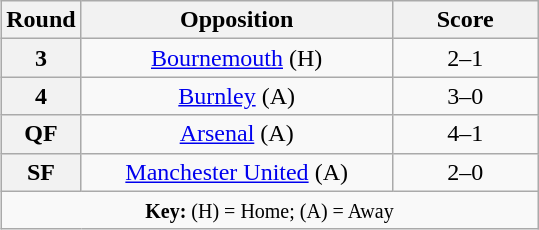<table class="wikitable plainrowheaders" style="text-align:center;float:right">
<tr>
<th scope="col" style="width:25px">Round</th>
<th scope="col" style="width:200px">Opposition</th>
<th scope="col" style="width:90px">Score</th>
</tr>
<tr>
<th scope=row style="text-align:center">3</th>
<td><a href='#'>Bournemouth</a> (H)</td>
<td>2–1</td>
</tr>
<tr>
<th scope=row style="text-align:center">4</th>
<td><a href='#'>Burnley</a> (A)</td>
<td>3–0</td>
</tr>
<tr>
<th scope=row style="text-align:center">QF</th>
<td><a href='#'>Arsenal</a> (A)</td>
<td>4–1</td>
</tr>
<tr>
<th scope=row style="text-align:center">SF</th>
<td><a href='#'>Manchester United</a> (A)</td>
<td>2–0</td>
</tr>
<tr>
<td colspan="3"><small><strong>Key:</strong> (H) = Home; (A) = Away</small></td>
</tr>
</table>
